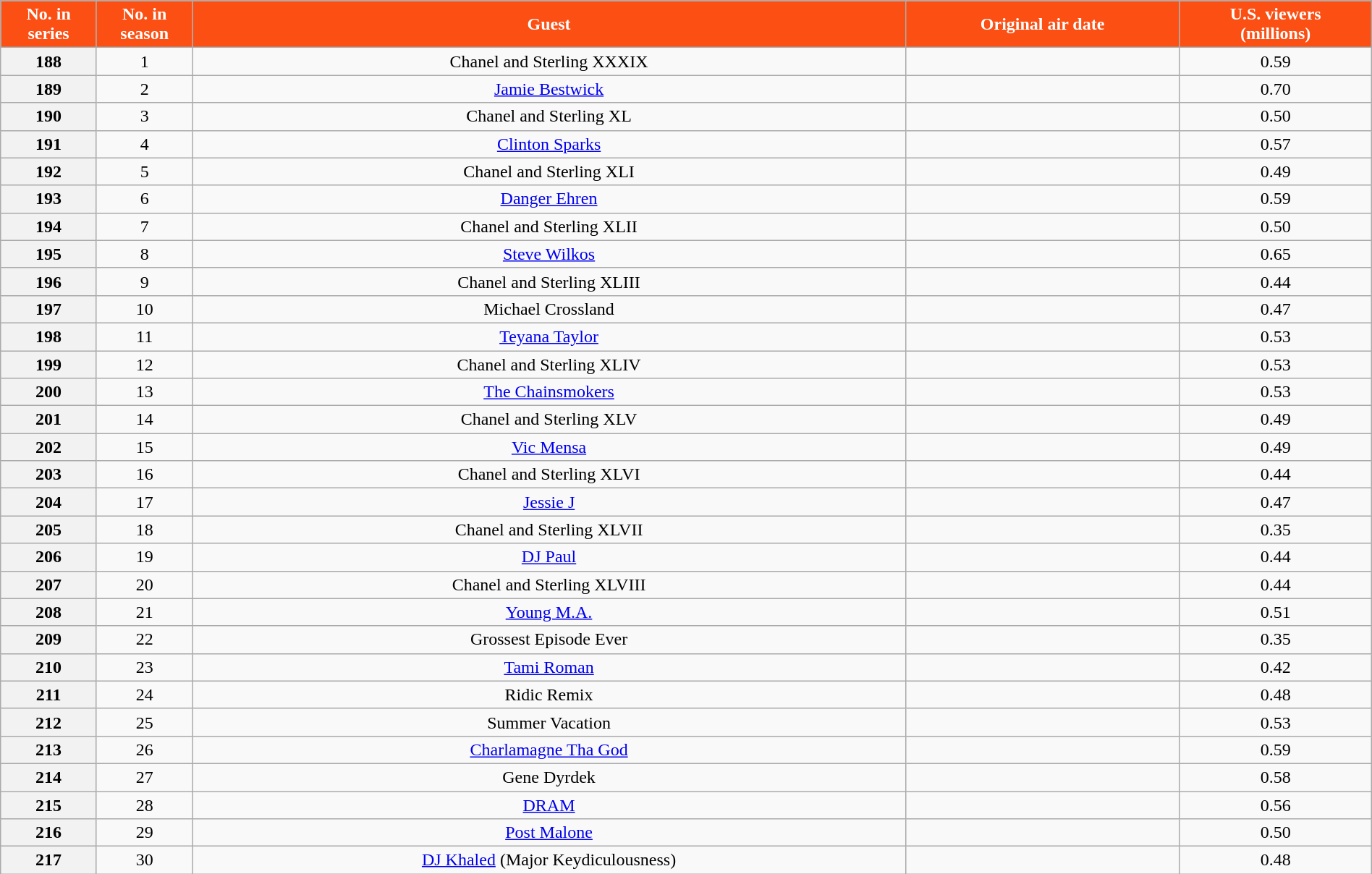<table class="wikitable plainrowheaders" style="width:100%;text-align: center">
<tr>
<th scope="col" style="background-color: #FB4F14; color: #FFFFFF;" width=7%>No. in<br>series</th>
<th scope="col" style="background-color: #FB4F14; color: #FFFFFF;" width=7%>No. in<br>season</th>
<th scope="col" style="background-color: #FB4F14; color: #FFFFFF;">Guest</th>
<th scope="col" style="background-color: #FB4F14; color: #FFFFFF;" width=20%>Original air date</th>
<th scope="col" style="background-color: #FB4F14; color: #FFFFFF;" width=14%>U.S. viewers<br>(millions)</th>
</tr>
<tr>
<th>188</th>
<td>1</td>
<td>Chanel and Sterling XXXIX</td>
<td></td>
<td>0.59</td>
</tr>
<tr>
<th>189</th>
<td>2</td>
<td><a href='#'>Jamie Bestwick</a></td>
<td></td>
<td>0.70</td>
</tr>
<tr>
<th>190</th>
<td>3</td>
<td>Chanel and Sterling XL</td>
<td></td>
<td>0.50</td>
</tr>
<tr>
<th>191</th>
<td>4</td>
<td><a href='#'>Clinton Sparks</a></td>
<td></td>
<td>0.57</td>
</tr>
<tr>
<th>192</th>
<td>5</td>
<td>Chanel and Sterling XLI</td>
<td></td>
<td>0.49</td>
</tr>
<tr>
<th>193</th>
<td>6</td>
<td><a href='#'>Danger Ehren</a></td>
<td></td>
<td>0.59</td>
</tr>
<tr>
<th>194</th>
<td>7</td>
<td>Chanel and Sterling XLII</td>
<td></td>
<td>0.50</td>
</tr>
<tr>
<th>195</th>
<td>8</td>
<td><a href='#'>Steve Wilkos</a></td>
<td></td>
<td>0.65</td>
</tr>
<tr>
<th>196</th>
<td>9</td>
<td>Chanel and Sterling XLIII</td>
<td></td>
<td>0.44</td>
</tr>
<tr>
<th>197</th>
<td>10</td>
<td>Michael Crossland</td>
<td></td>
<td>0.47</td>
</tr>
<tr>
<th>198</th>
<td>11</td>
<td><a href='#'>Teyana Taylor</a></td>
<td></td>
<td>0.53</td>
</tr>
<tr>
<th>199</th>
<td>12</td>
<td>Chanel and Sterling XLIV</td>
<td></td>
<td>0.53</td>
</tr>
<tr>
<th>200</th>
<td>13</td>
<td><a href='#'>The Chainsmokers</a></td>
<td></td>
<td>0.53</td>
</tr>
<tr>
<th>201</th>
<td>14</td>
<td>Chanel and Sterling XLV</td>
<td></td>
<td>0.49</td>
</tr>
<tr>
<th>202</th>
<td>15</td>
<td><a href='#'>Vic Mensa</a></td>
<td></td>
<td>0.49</td>
</tr>
<tr>
<th>203</th>
<td>16</td>
<td>Chanel and Sterling XLVI</td>
<td></td>
<td>0.44</td>
</tr>
<tr>
<th>204</th>
<td>17</td>
<td><a href='#'>Jessie J</a></td>
<td></td>
<td>0.47</td>
</tr>
<tr>
<th>205</th>
<td>18</td>
<td>Chanel and Sterling XLVII</td>
<td></td>
<td>0.35</td>
</tr>
<tr>
<th>206</th>
<td>19</td>
<td><a href='#'>DJ Paul</a></td>
<td></td>
<td>0.44</td>
</tr>
<tr>
<th>207</th>
<td>20</td>
<td>Chanel and Sterling XLVIII</td>
<td></td>
<td>0.44</td>
</tr>
<tr>
<th>208</th>
<td>21</td>
<td><a href='#'>Young M.A.</a></td>
<td></td>
<td>0.51</td>
</tr>
<tr>
<th>209</th>
<td>22</td>
<td>Grossest Episode Ever</td>
<td></td>
<td>0.35</td>
</tr>
<tr>
<th>210</th>
<td>23</td>
<td><a href='#'>Tami Roman</a></td>
<td></td>
<td>0.42</td>
</tr>
<tr>
<th>211</th>
<td>24</td>
<td>Ridic Remix</td>
<td></td>
<td>0.48</td>
</tr>
<tr>
<th>212</th>
<td>25</td>
<td>Summer Vacation</td>
<td></td>
<td>0.53</td>
</tr>
<tr>
<th>213</th>
<td>26</td>
<td><a href='#'>Charlamagne Tha God</a></td>
<td></td>
<td>0.59</td>
</tr>
<tr>
<th>214</th>
<td>27</td>
<td>Gene Dyrdek</td>
<td></td>
<td>0.58</td>
</tr>
<tr>
<th>215</th>
<td>28</td>
<td><a href='#'>DRAM</a></td>
<td></td>
<td>0.56</td>
</tr>
<tr>
<th>216</th>
<td>29</td>
<td><a href='#'>Post Malone</a></td>
<td></td>
<td>0.50</td>
</tr>
<tr>
<th>217</th>
<td>30</td>
<td><a href='#'>DJ Khaled</a> (Major Keydiculousness)</td>
<td></td>
<td>0.48</td>
</tr>
</table>
